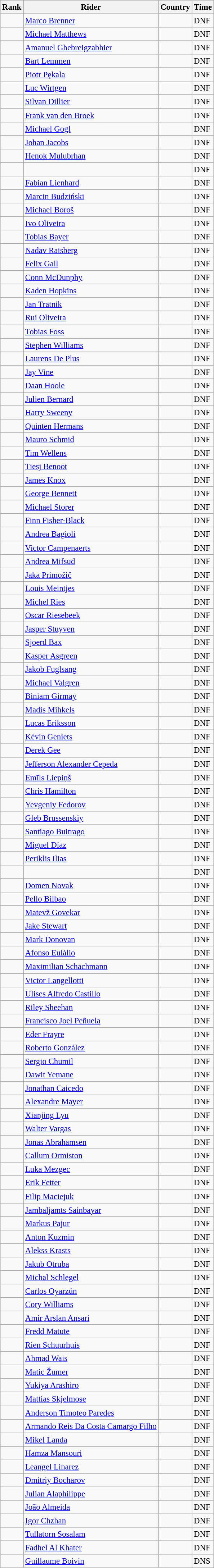<table class="wikitable sortable" style="font-size:95%; text-align:left;">
<tr>
<th>Rank</th>
<th>Rider</th>
<th>Country</th>
<th>Time</th>
</tr>
<tr>
<td></td>
<td><a href='#'>Marco Brenner</a></td>
<td></td>
<td>DNF</td>
</tr>
<tr>
<td></td>
<td><a href='#'>Michael Matthews</a></td>
<td></td>
<td>DNF</td>
</tr>
<tr>
<td></td>
<td><a href='#'>Amanuel Ghebreigzabhier</a></td>
<td></td>
<td>DNF</td>
</tr>
<tr>
<td></td>
<td><a href='#'>Bart Lemmen</a></td>
<td></td>
<td>DNF</td>
</tr>
<tr>
<td></td>
<td><a href='#'>Piotr Pękala</a></td>
<td></td>
<td>DNF</td>
</tr>
<tr>
<td></td>
<td><a href='#'>Luc Wirtgen</a></td>
<td></td>
<td>DNF</td>
</tr>
<tr>
<td></td>
<td><a href='#'>Silvan Dillier</a></td>
<td></td>
<td>DNF</td>
</tr>
<tr>
<td></td>
<td><a href='#'>Frank van den Broek</a></td>
<td></td>
<td>DNF</td>
</tr>
<tr>
<td></td>
<td><a href='#'>Michael Gogl</a></td>
<td></td>
<td>DNF</td>
</tr>
<tr>
<td></td>
<td><a href='#'>Johan Jacobs</a></td>
<td></td>
<td>DNF</td>
</tr>
<tr>
<td></td>
<td><a href='#'>Henok Mulubrhan</a></td>
<td></td>
<td>DNF</td>
</tr>
<tr>
<td></td>
<td></td>
<td></td>
<td>DNF</td>
</tr>
<tr>
<td></td>
<td><a href='#'>Fabian Lienhard</a></td>
<td></td>
<td>DNF</td>
</tr>
<tr>
<td></td>
<td><a href='#'>Marcin Budziński</a></td>
<td></td>
<td>DNF</td>
</tr>
<tr>
<td></td>
<td><a href='#'>Michael Boroš</a></td>
<td></td>
<td>DNF</td>
</tr>
<tr>
<td></td>
<td><a href='#'>Ivo Oliveira</a></td>
<td></td>
<td>DNF</td>
</tr>
<tr>
<td></td>
<td><a href='#'>Tobias Bayer</a></td>
<td></td>
<td>DNF</td>
</tr>
<tr>
<td></td>
<td><a href='#'>Nadav Raisberg</a></td>
<td></td>
<td>DNF</td>
</tr>
<tr>
<td></td>
<td><a href='#'>Felix Gall</a></td>
<td></td>
<td>DNF</td>
</tr>
<tr>
<td></td>
<td><a href='#'>Conn McDunphy</a></td>
<td></td>
<td>DNF</td>
</tr>
<tr>
<td></td>
<td><a href='#'>Kaden Hopkins</a></td>
<td></td>
<td>DNF</td>
</tr>
<tr>
<td></td>
<td><a href='#'>Jan Tratnik</a></td>
<td></td>
<td>DNF</td>
</tr>
<tr>
<td></td>
<td><a href='#'>Rui Oliveira</a></td>
<td></td>
<td>DNF</td>
</tr>
<tr>
<td></td>
<td><a href='#'>Tobias Foss</a></td>
<td></td>
<td>DNF</td>
</tr>
<tr>
<td></td>
<td><a href='#'>Stephen Williams</a></td>
<td></td>
<td>DNF</td>
</tr>
<tr>
<td></td>
<td><a href='#'>Laurens De Plus</a></td>
<td></td>
<td>DNF</td>
</tr>
<tr>
<td></td>
<td><a href='#'>Jay Vine</a></td>
<td></td>
<td>DNF</td>
</tr>
<tr>
<td></td>
<td><a href='#'>Daan Hoole</a></td>
<td></td>
<td>DNF</td>
</tr>
<tr>
<td></td>
<td><a href='#'>Julien Bernard</a></td>
<td></td>
<td>DNF</td>
</tr>
<tr>
<td></td>
<td><a href='#'>Harry Sweeny</a></td>
<td></td>
<td>DNF</td>
</tr>
<tr>
<td></td>
<td><a href='#'>Quinten Hermans</a></td>
<td></td>
<td>DNF</td>
</tr>
<tr>
<td></td>
<td><a href='#'>Mauro Schmid</a></td>
<td></td>
<td>DNF</td>
</tr>
<tr>
<td></td>
<td><a href='#'>Tim Wellens</a></td>
<td></td>
<td>DNF</td>
</tr>
<tr>
<td></td>
<td><a href='#'>Tiesj Benoot</a></td>
<td></td>
<td>DNF</td>
</tr>
<tr>
<td></td>
<td><a href='#'>James Knox</a></td>
<td></td>
<td>DNF</td>
</tr>
<tr>
<td></td>
<td><a href='#'>George Bennett</a></td>
<td></td>
<td>DNF</td>
</tr>
<tr>
<td></td>
<td><a href='#'>Michael Storer</a></td>
<td></td>
<td>DNF</td>
</tr>
<tr>
<td></td>
<td><a href='#'>Finn Fisher-Black</a></td>
<td></td>
<td>DNF</td>
</tr>
<tr>
<td></td>
<td><a href='#'>Andrea Bagioli</a></td>
<td></td>
<td>DNF</td>
</tr>
<tr>
<td></td>
<td><a href='#'>Victor Campenaerts</a></td>
<td></td>
<td>DNF</td>
</tr>
<tr>
<td></td>
<td><a href='#'>Andrea Mifsud</a></td>
<td></td>
<td>DNF</td>
</tr>
<tr>
<td></td>
<td><a href='#'>Jaka Primožič</a></td>
<td></td>
<td>DNF</td>
</tr>
<tr>
<td></td>
<td><a href='#'>Louis Meintjes</a></td>
<td></td>
<td>DNF</td>
</tr>
<tr>
<td></td>
<td><a href='#'>Michel Ries</a></td>
<td></td>
<td>DNF</td>
</tr>
<tr>
<td></td>
<td><a href='#'>Oscar Riesebeek</a></td>
<td></td>
<td>DNF</td>
</tr>
<tr>
<td></td>
<td><a href='#'>Jasper Stuyven</a></td>
<td></td>
<td>DNF</td>
</tr>
<tr>
<td></td>
<td><a href='#'>Sjoerd Bax</a></td>
<td></td>
<td>DNF</td>
</tr>
<tr>
<td></td>
<td><a href='#'>Kasper Asgreen</a></td>
<td></td>
<td>DNF</td>
</tr>
<tr>
<td></td>
<td><a href='#'>Jakob Fuglsang</a></td>
<td></td>
<td>DNF</td>
</tr>
<tr>
<td></td>
<td><a href='#'>Michael Valgren</a></td>
<td></td>
<td>DNF</td>
</tr>
<tr>
<td></td>
<td><a href='#'>Biniam Girmay</a></td>
<td></td>
<td>DNF</td>
</tr>
<tr>
<td></td>
<td><a href='#'>Madis Mihkels</a></td>
<td></td>
<td>DNF</td>
</tr>
<tr>
<td></td>
<td><a href='#'>Lucas Eriksson</a></td>
<td></td>
<td>DNF</td>
</tr>
<tr>
<td></td>
<td><a href='#'>Kévin Geniets</a></td>
<td></td>
<td>DNF</td>
</tr>
<tr>
<td></td>
<td><a href='#'>Derek Gee</a></td>
<td></td>
<td>DNF</td>
</tr>
<tr>
<td></td>
<td><a href='#'>Jefferson Alexander Cepeda</a></td>
<td></td>
<td>DNF</td>
</tr>
<tr>
<td></td>
<td><a href='#'>Emīls Liepiņš</a></td>
<td></td>
<td>DNF</td>
</tr>
<tr>
<td></td>
<td><a href='#'>Chris Hamilton</a></td>
<td></td>
<td>DNF</td>
</tr>
<tr>
<td></td>
<td><a href='#'>Yevgeniy Fedorov</a></td>
<td></td>
<td>DNF</td>
</tr>
<tr>
<td></td>
<td><a href='#'>Gleb Brussenskiy</a></td>
<td></td>
<td>DNF</td>
</tr>
<tr>
<td></td>
<td><a href='#'>Santiago Buitrago</a></td>
<td></td>
<td>DNF</td>
</tr>
<tr>
<td></td>
<td><a href='#'>Miguel Díaz</a></td>
<td></td>
<td>DNF</td>
</tr>
<tr>
<td></td>
<td><a href='#'>Periklis Ilias</a></td>
<td></td>
<td>DNF</td>
</tr>
<tr>
<td></td>
<td></td>
<td></td>
<td>DNF</td>
</tr>
<tr>
<td></td>
<td><a href='#'>Domen Novak</a></td>
<td></td>
<td>DNF</td>
</tr>
<tr>
<td></td>
<td><a href='#'>Pello Bilbao</a></td>
<td></td>
<td>DNF</td>
</tr>
<tr>
<td></td>
<td><a href='#'>Matevž Govekar</a></td>
<td></td>
<td>DNF</td>
</tr>
<tr>
<td></td>
<td><a href='#'>Jake Stewart</a></td>
<td></td>
<td>DNF</td>
</tr>
<tr>
<td></td>
<td><a href='#'>Mark Donovan</a></td>
<td></td>
<td>DNF</td>
</tr>
<tr>
<td></td>
<td><a href='#'>Afonso Eulálio</a></td>
<td></td>
<td>DNF</td>
</tr>
<tr>
<td></td>
<td><a href='#'>Maximilian Schachmann</a></td>
<td></td>
<td>DNF</td>
</tr>
<tr>
<td></td>
<td><a href='#'>Victor Langellotti</a></td>
<td></td>
<td>DNF</td>
</tr>
<tr>
<td></td>
<td><a href='#'>Ulises Alfredo Castillo</a></td>
<td></td>
<td>DNF</td>
</tr>
<tr>
<td></td>
<td><a href='#'>Riley Sheehan</a></td>
<td></td>
<td>DNF</td>
</tr>
<tr>
<td></td>
<td><a href='#'>Francisco Joel Peñuela</a></td>
<td></td>
<td>DNF</td>
</tr>
<tr>
<td></td>
<td><a href='#'>Eder Frayre</a></td>
<td></td>
<td>DNF</td>
</tr>
<tr>
<td></td>
<td><a href='#'>Roberto González</a></td>
<td></td>
<td>DNF</td>
</tr>
<tr>
<td></td>
<td><a href='#'>Sergio Chumil</a></td>
<td></td>
<td>DNF</td>
</tr>
<tr>
<td></td>
<td><a href='#'>Dawit Yemane</a></td>
<td></td>
<td>DNF</td>
</tr>
<tr>
<td></td>
<td><a href='#'>Jonathan Caicedo</a></td>
<td></td>
<td>DNF</td>
</tr>
<tr>
<td></td>
<td><a href='#'>Alexandre Mayer</a></td>
<td></td>
<td>DNF</td>
</tr>
<tr>
<td></td>
<td><a href='#'>Xianjing Lyu</a></td>
<td></td>
<td>DNF</td>
</tr>
<tr>
<td></td>
<td><a href='#'>Walter Vargas</a></td>
<td></td>
<td>DNF</td>
</tr>
<tr>
<td></td>
<td><a href='#'>Jonas Abrahamsen</a></td>
<td></td>
<td>DNF</td>
</tr>
<tr>
<td></td>
<td><a href='#'>Callum Ormiston</a></td>
<td></td>
<td>DNF</td>
</tr>
<tr>
<td></td>
<td><a href='#'>Luka Mezgec</a></td>
<td></td>
<td>DNF</td>
</tr>
<tr>
<td></td>
<td><a href='#'>Erik Fetter</a></td>
<td></td>
<td>DNF</td>
</tr>
<tr>
<td></td>
<td><a href='#'>Filip Maciejuk</a></td>
<td></td>
<td>DNF</td>
</tr>
<tr>
<td></td>
<td><a href='#'>Jambaljamts Sainbayar</a></td>
<td></td>
<td>DNF</td>
</tr>
<tr>
<td></td>
<td><a href='#'>Markus Pajur</a></td>
<td></td>
<td>DNF</td>
</tr>
<tr>
<td></td>
<td><a href='#'>Anton Kuzmin</a></td>
<td></td>
<td>DNF</td>
</tr>
<tr>
<td></td>
<td><a href='#'>Alekss Krasts</a></td>
<td></td>
<td>DNF</td>
</tr>
<tr>
<td></td>
<td><a href='#'>Jakub Otruba</a></td>
<td></td>
<td>DNF</td>
</tr>
<tr>
<td></td>
<td><a href='#'>Michal Schlegel</a></td>
<td></td>
<td>DNF</td>
</tr>
<tr>
<td></td>
<td><a href='#'>Carlos Oyarzún</a></td>
<td></td>
<td>DNF</td>
</tr>
<tr>
<td></td>
<td><a href='#'>Cory Williams</a></td>
<td></td>
<td>DNF</td>
</tr>
<tr>
<td></td>
<td><a href='#'>Amir Arslan Ansari</a></td>
<td></td>
<td>DNF</td>
</tr>
<tr>
<td></td>
<td><a href='#'>Fredd Matute</a></td>
<td></td>
<td>DNF</td>
</tr>
<tr>
<td></td>
<td><a href='#'>Rien Schuurhuis</a></td>
<td></td>
<td>DNF</td>
</tr>
<tr>
<td></td>
<td><a href='#'>Ahmad Wais</a></td>
<td></td>
<td>DNF</td>
</tr>
<tr>
<td></td>
<td><a href='#'>Matic Žumer</a></td>
<td></td>
<td>DNF</td>
</tr>
<tr>
<td></td>
<td><a href='#'>Yukiya Arashiro</a></td>
<td></td>
<td>DNF</td>
</tr>
<tr>
<td></td>
<td><a href='#'>Mattias Skjelmose</a></td>
<td></td>
<td>DNF</td>
</tr>
<tr>
<td></td>
<td><a href='#'>Anderson Timoteo Paredes</a></td>
<td></td>
<td>DNF</td>
</tr>
<tr>
<td></td>
<td><a href='#'>Armando Reis Da Costa Camargo Filho</a></td>
<td></td>
<td>DNF</td>
</tr>
<tr>
<td></td>
<td><a href='#'>Mikel Landa</a></td>
<td></td>
<td>DNF</td>
</tr>
<tr>
<td></td>
<td><a href='#'>Hamza Mansouri</a></td>
<td></td>
<td>DNF</td>
</tr>
<tr>
<td></td>
<td><a href='#'>Leangel Linarez</a></td>
<td></td>
<td>DNF</td>
</tr>
<tr>
<td></td>
<td><a href='#'>Dmitriy Bocharov</a></td>
<td></td>
<td>DNF</td>
</tr>
<tr>
<td></td>
<td><a href='#'>Julian Alaphilippe</a></td>
<td></td>
<td>DNF</td>
</tr>
<tr>
<td></td>
<td><a href='#'>João Almeida</a></td>
<td></td>
<td>DNF</td>
</tr>
<tr>
<td></td>
<td><a href='#'>Igor Chzhan</a></td>
<td></td>
<td>DNF</td>
</tr>
<tr>
<td></td>
<td><a href='#'>Tullatorn Sosalam</a></td>
<td></td>
<td>DNF</td>
</tr>
<tr>
<td></td>
<td><a href='#'>Fadhel Al Khater</a></td>
<td></td>
<td>DNF</td>
</tr>
<tr>
<td></td>
<td><a href='#'>Guillaume Boivin</a></td>
<td></td>
<td>DNS</td>
</tr>
</table>
